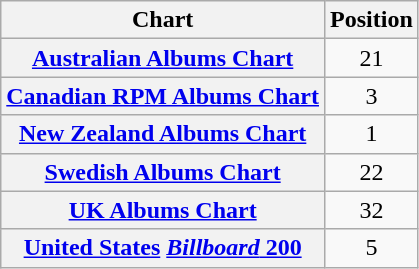<table class="wikitable sortable plainrowheaders" style="text-align:center;">
<tr>
<th scope="col">Chart</th>
<th scope="col">Position</th>
</tr>
<tr>
<th scope="row"><a href='#'>Australian Albums Chart</a></th>
<td>21</td>
</tr>
<tr>
<th scope="row"><a href='#'>Canadian RPM Albums Chart</a></th>
<td>3</td>
</tr>
<tr>
<th scope="row"><a href='#'>New Zealand Albums Chart</a></th>
<td>1</td>
</tr>
<tr>
<th scope="row"><a href='#'>Swedish Albums Chart</a></th>
<td>22</td>
</tr>
<tr>
<th scope="row"><a href='#'>UK Albums Chart</a></th>
<td>32</td>
</tr>
<tr>
<th scope="row"><a href='#'>United States</a> <a href='#'><em>Billboard</em> 200</a></th>
<td>5</td>
</tr>
</table>
